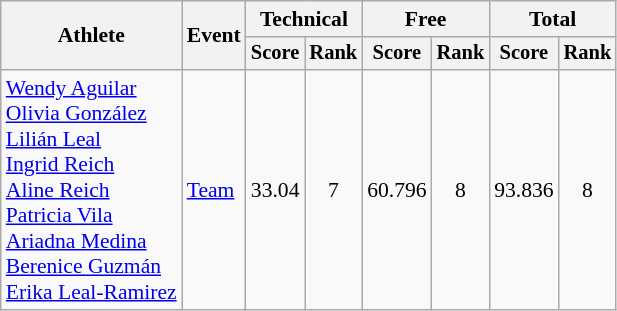<table class=wikitable style=font-size:90%;text-align:center>
<tr>
<th rowspan=2>Athlete</th>
<th rowspan=2>Event</th>
<th colspan=2>Technical</th>
<th colspan=2>Free</th>
<th colspan=2>Total</th>
</tr>
<tr style=font-size:95%>
<th>Score</th>
<th>Rank</th>
<th>Score</th>
<th>Rank</th>
<th>Score</th>
<th>Rank</th>
</tr>
<tr>
<td align=left><a href='#'>Wendy Aguilar</a><br><a href='#'>Olivia González</a><br><a href='#'>Lilián Leal</a><br><a href='#'>Ingrid Reich</a><br><a href='#'>Aline Reich</a><br><a href='#'>Patricia Vila</a><br><a href='#'>Ariadna Medina</a><br><a href='#'>Berenice Guzmán</a><br><a href='#'>Erika Leal-Ramirez</a></td>
<td align=left><a href='#'>Team</a></td>
<td>33.04</td>
<td>7</td>
<td>60.796</td>
<td>8</td>
<td>93.836</td>
<td>8</td>
</tr>
</table>
